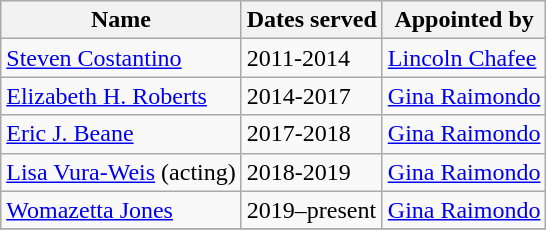<table class="wikitable">
<tr>
<th>Name</th>
<th>Dates served</th>
<th>Appointed by</th>
</tr>
<tr>
<td><a href='#'>Steven Costantino</a></td>
<td>2011-2014</td>
<td rowspan="1"><a href='#'>Lincoln Chafee</a></td>
</tr>
<tr>
<td><a href='#'>Elizabeth H. Roberts</a></td>
<td>2014-2017</td>
<td rowspan="1"><a href='#'>Gina Raimondo</a></td>
</tr>
<tr>
<td><a href='#'>Eric J. Beane</a></td>
<td>2017-2018</td>
<td rowspan="1"><a href='#'>Gina Raimondo</a></td>
</tr>
<tr>
<td><a href='#'>Lisa Vura-Weis</a> (acting)</td>
<td>2018-2019</td>
<td rowspan="1"><a href='#'>Gina Raimondo</a></td>
</tr>
<tr>
<td><a href='#'>Womazetta Jones</a></td>
<td>2019–present</td>
<td rowspan="1"><a href='#'>Gina Raimondo</a></td>
</tr>
<tr>
</tr>
</table>
